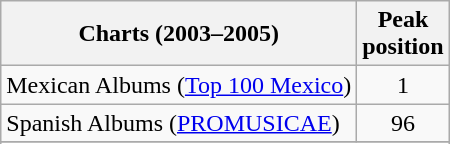<table class="wikitable sortable">
<tr>
<th>Charts (2003–2005)</th>
<th>Peak<br>position</th>
</tr>
<tr>
<td>Mexican Albums (<a href='#'>Top 100 Mexico</a>)</td>
<td style="text-align:center;">1</td>
</tr>
<tr>
<td>Spanish Albums (<a href='#'>PROMUSICAE</a>)</td>
<td style="text-align:center;">96</td>
</tr>
<tr>
</tr>
<tr>
</tr>
<tr>
</tr>
</table>
